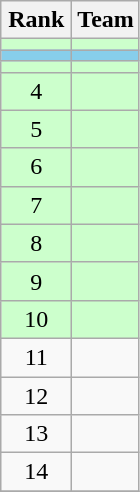<table class="wikitable" style="text-align: center;">
<tr>
<th width=40>Rank</th>
<th>Team</th>
</tr>
<tr bgcolor=#ccffcc align=center>
<td></td>
<td style="text-align:left;"></td>
</tr>
<tr bgcolor=skyblue align=center>
<td></td>
<td style="text-align:left;"></td>
</tr>
<tr bgcolor=#ccffcc align=center>
<td></td>
<td style="text-align:left;"></td>
</tr>
<tr bgcolor=#ccffcc align=center>
<td>4</td>
<td style="text-align:left;"></td>
</tr>
<tr bgcolor=#ccffcc align=center>
<td>5</td>
<td style="text-align:left;"></td>
</tr>
<tr bgcolor=#ccffcc align=center>
<td>6</td>
<td style="text-align:left;"></td>
</tr>
<tr bgcolor=#ccffcc align=center>
<td>7</td>
<td style="text-align:left;"></td>
</tr>
<tr bgcolor=#ccffcc align=center>
<td>8</td>
<td style="text-align:left;"></td>
</tr>
<tr bgcolor=#ccffcc align=center>
<td>9</td>
<td style="text-align:left;"></td>
</tr>
<tr bgcolor=#ccffcc align=center>
<td>10</td>
<td style="text-align:left;"></td>
</tr>
<tr align=center>
<td>11</td>
<td style="text-align:left;"></td>
</tr>
<tr align=center>
<td>12</td>
<td style="text-align:left;"></td>
</tr>
<tr align=center>
<td>13</td>
<td style="text-align:left;"></td>
</tr>
<tr align=center>
<td>14</td>
<td style="text-align:left;"></td>
</tr>
<tr align=center>
</tr>
</table>
